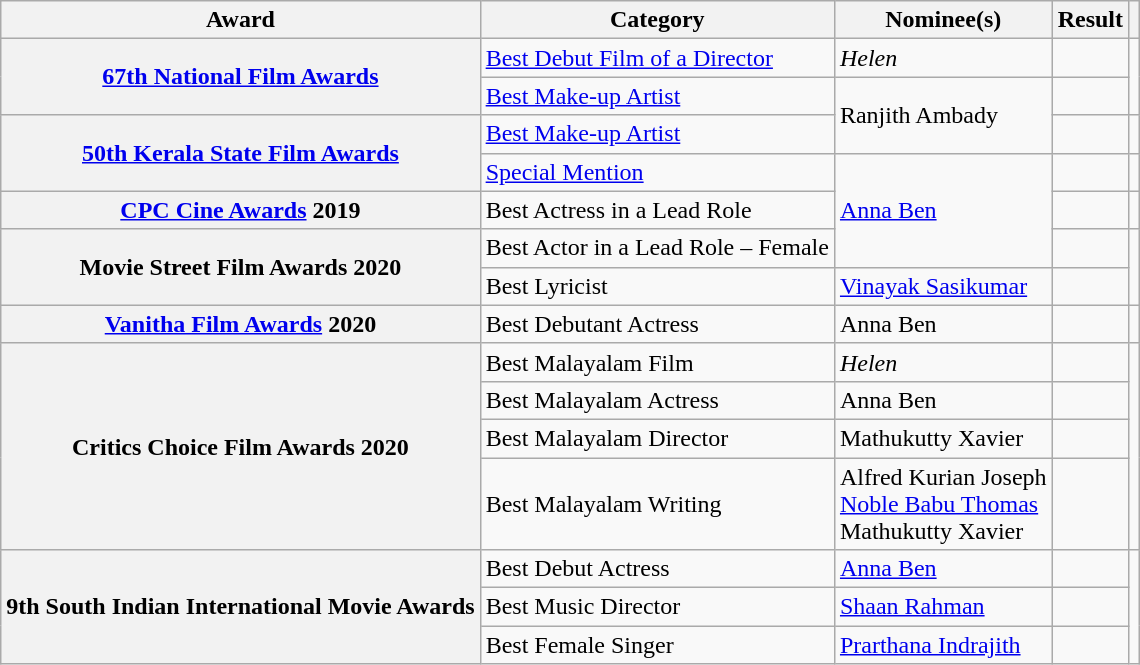<table class="wikitable plainrowheaders sortable">
<tr>
<th scope="col">Award</th>
<th scope="col">Category</th>
<th scope="col">Nominee(s)</th>
<th scope="col">Result</th>
<th scope="col" class="unsortable"></th>
</tr>
<tr>
<th scope="row" rowspan="2"><a href='#'>67th National Film Awards</a></th>
<td><a href='#'>Best Debut Film of a Director</a></td>
<td><em>Helen</em></td>
<td></td>
<td rowspan="2"></td>
</tr>
<tr>
<td><a href='#'>Best Make-up Artist</a></td>
<td rowspan="2">Ranjith Ambady</td>
<td></td>
</tr>
<tr>
<th scope="row" rowspan="2"><a href='#'>50th Kerala State Film Awards</a></th>
<td><a href='#'>Best Make-up Artist</a></td>
<td></td>
<td></td>
</tr>
<tr>
<td><a href='#'>Special Mention</a></td>
<td rowspan="3"><a href='#'>Anna Ben</a></td>
<td></td>
<td></td>
</tr>
<tr>
<th scope="row" rowspan="1"><a href='#'>CPC Cine Awards</a> 2019</th>
<td>Best Actress in a Lead Role</td>
<td></td>
<td style="text-align: center;" rowspan="1"></td>
</tr>
<tr>
<th scope="row" rowspan="2">Movie Street Film Awards 2020</th>
<td>Best Actor in a Lead Role – Female</td>
<td></td>
<td style="text-align: center;" rowspan="2"></td>
</tr>
<tr>
<td>Best Lyricist</td>
<td><a href='#'>Vinayak Sasikumar</a></td>
<td></td>
</tr>
<tr>
<th scope="row" rowspan="1"><a href='#'>Vanitha Film Awards</a> 2020</th>
<td>Best Debutant Actress</td>
<td>Anna Ben</td>
<td></td>
<td style="text-align: center;" rowspan="1"></td>
</tr>
<tr>
<th scope="row" rowspan="4">Critics Choice Film Awards 2020</th>
<td>Best Malayalam Film</td>
<td><em>Helen</em></td>
<td></td>
<td style="text-align: center;" rowspan="4"></td>
</tr>
<tr>
<td>Best Malayalam Actress</td>
<td>Anna Ben</td>
<td></td>
</tr>
<tr>
<td>Best Malayalam Director</td>
<td>Mathukutty Xavier</td>
<td></td>
</tr>
<tr>
<td>Best Malayalam Writing</td>
<td>Alfred Kurian Joseph<br><a href='#'>Noble Babu Thomas</a><br>Mathukutty Xavier</td>
<td></td>
</tr>
<tr>
<th scope="row" rowspan="3">9th South Indian International Movie Awards</th>
<td>Best Debut Actress</td>
<td><a href='#'>Anna Ben</a></td>
<td></td>
</tr>
<tr>
<td>Best Music Director</td>
<td><a href='#'>Shaan Rahman</a></td>
<td></td>
</tr>
<tr>
<td>Best Female Singer</td>
<td><a href='#'>Prarthana Indrajith</a></td>
<td></td>
</tr>
</table>
